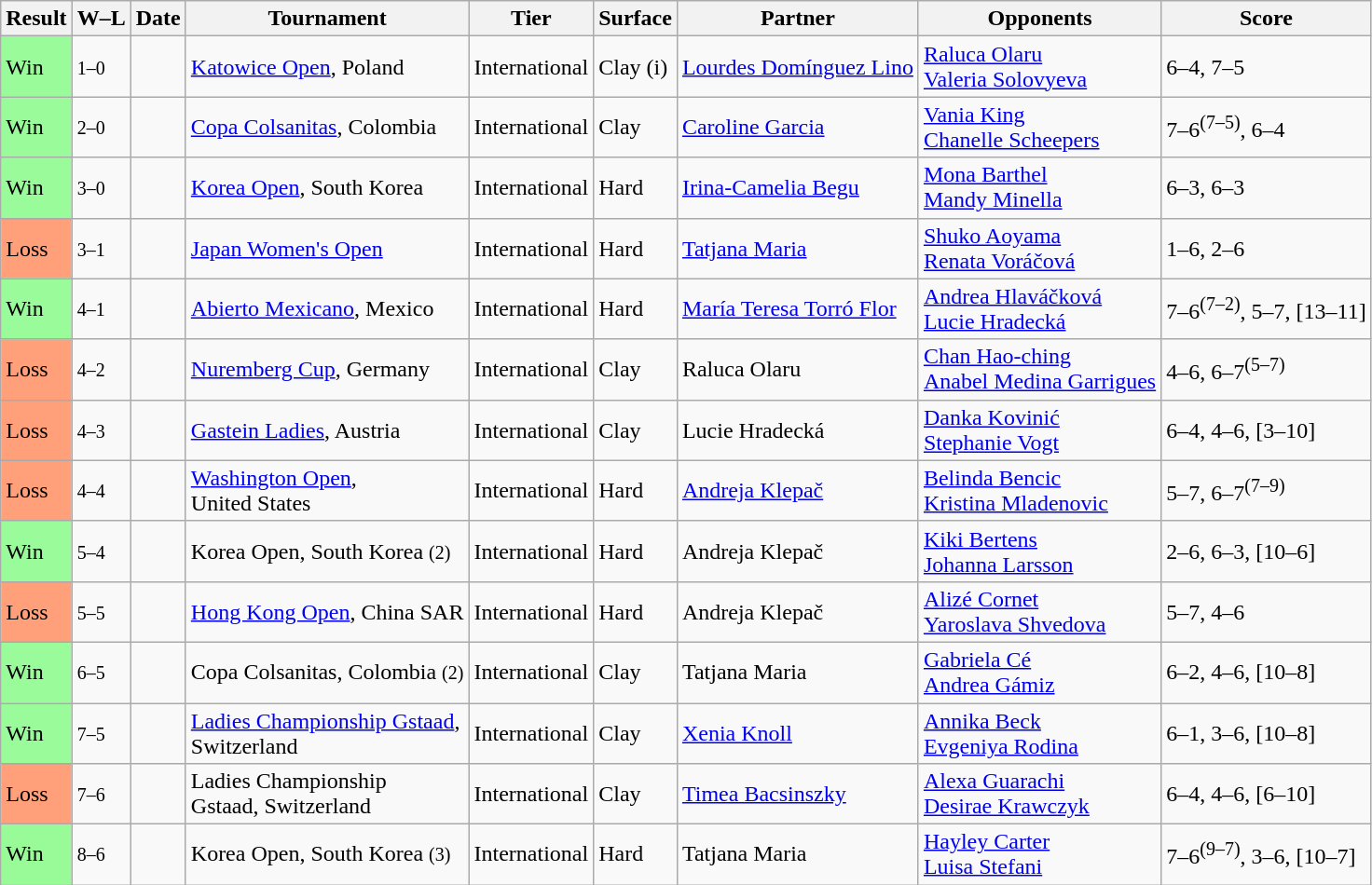<table class="sortable wikitable">
<tr>
<th>Result</th>
<th class="unsortable">W–L</th>
<th>Date</th>
<th>Tournament</th>
<th>Tier</th>
<th>Surface</th>
<th>Partner</th>
<th>Opponents</th>
<th class="unsortable">Score</th>
</tr>
<tr>
<td bgcolor=99FB99>Win</td>
<td><small>1–0</small></td>
<td><a href='#'></a></td>
<td><a href='#'>Katowice Open</a>, Poland</td>
<td>International</td>
<td>Clay (i)</td>
<td> <a href='#'>Lourdes Domínguez Lino</a></td>
<td> <a href='#'>Raluca Olaru</a> <br>  <a href='#'>Valeria Solovyeva</a></td>
<td>6–4, 7–5</td>
</tr>
<tr>
<td bgcolor=99FB99>Win</td>
<td><small>2–0</small></td>
<td><a href='#'></a></td>
<td><a href='#'>Copa Colsanitas</a>, Colombia</td>
<td>International</td>
<td>Clay</td>
<td> <a href='#'>Caroline Garcia</a></td>
<td> <a href='#'>Vania King</a> <br>  <a href='#'>Chanelle Scheepers</a></td>
<td>7–6<sup>(7–5)</sup>, 6–4</td>
</tr>
<tr>
<td bgcolor=99FB99>Win</td>
<td><small>3–0</small></td>
<td><a href='#'></a></td>
<td><a href='#'>Korea Open</a>, South Korea</td>
<td>International</td>
<td>Hard</td>
<td> <a href='#'>Irina-Camelia Begu</a></td>
<td> <a href='#'>Mona Barthel</a> <br>  <a href='#'>Mandy Minella</a></td>
<td>6–3, 6–3</td>
</tr>
<tr>
<td bgcolor=FFA07A>Loss</td>
<td><small>3–1</small></td>
<td><a href='#'></a></td>
<td><a href='#'>Japan Women's Open</a></td>
<td>International</td>
<td>Hard</td>
<td> <a href='#'>Tatjana Maria</a></td>
<td> <a href='#'>Shuko Aoyama</a> <br>  <a href='#'>Renata Voráčová</a></td>
<td>1–6, 2–6</td>
</tr>
<tr>
<td bgcolor=99FB99>Win</td>
<td><small>4–1</small></td>
<td><a href='#'></a></td>
<td><a href='#'>Abierto Mexicano</a>, Mexico</td>
<td>International</td>
<td>Hard</td>
<td> <a href='#'>María Teresa Torró Flor</a></td>
<td> <a href='#'>Andrea Hlaváčková</a> <br>  <a href='#'>Lucie Hradecká</a></td>
<td>7–6<sup>(7–2)</sup>, 5–7, [13–11]</td>
</tr>
<tr>
<td bgcolor=FFA07A>Loss</td>
<td><small>4–2</small></td>
<td><a href='#'></a></td>
<td><a href='#'>Nuremberg Cup</a>, Germany</td>
<td>International</td>
<td>Clay</td>
<td> Raluca Olaru</td>
<td> <a href='#'>Chan Hao-ching</a> <br>  <a href='#'>Anabel Medina Garrigues</a></td>
<td>4–6, 6–7<sup>(5–7)</sup></td>
</tr>
<tr>
<td bgcolor=ffa07a>Loss</td>
<td><small>4–3</small></td>
<td><a href='#'></a></td>
<td><a href='#'>Gastein Ladies</a>, Austria</td>
<td>International</td>
<td>Clay</td>
<td> Lucie Hradecká</td>
<td> <a href='#'>Danka Kovinić</a> <br>  <a href='#'>Stephanie Vogt</a></td>
<td>6–4, 4–6, [3–10]</td>
</tr>
<tr>
<td bgcolor=ffa07a>Loss</td>
<td><small>4–4</small></td>
<td><a href='#'></a></td>
<td><a href='#'>Washington Open</a>, <br>United States</td>
<td>International</td>
<td>Hard</td>
<td> <a href='#'>Andreja Klepač</a></td>
<td> <a href='#'>Belinda Bencic</a> <br>  <a href='#'>Kristina Mladenovic</a></td>
<td>5–7, 6–7<sup>(7–9)</sup></td>
</tr>
<tr>
<td bgcolor=99FB99>Win</td>
<td><small>5–4</small></td>
<td><a href='#'></a></td>
<td>Korea Open, South Korea <small>(2)</small></td>
<td>International</td>
<td>Hard</td>
<td> Andreja Klepač</td>
<td> <a href='#'>Kiki Bertens</a> <br>  <a href='#'>Johanna Larsson</a></td>
<td>2–6, 6–3, [10–6]</td>
</tr>
<tr>
<td bgcolor=ffa07a>Loss</td>
<td><small>5–5</small></td>
<td><a href='#'></a></td>
<td><a href='#'>Hong Kong Open</a>, China SAR</td>
<td>International</td>
<td>Hard</td>
<td> Andreja Klepač</td>
<td> <a href='#'>Alizé Cornet</a> <br>  <a href='#'>Yaroslava Shvedova</a></td>
<td>5–7, 4–6</td>
</tr>
<tr>
<td bgcolor=99FB99>Win</td>
<td><small>6–5</small></td>
<td><a href='#'></a></td>
<td>Copa Colsanitas, Colombia <small>(2)</small></td>
<td>International</td>
<td>Clay</td>
<td> Tatjana Maria</td>
<td> <a href='#'>Gabriela Cé</a> <br>  <a href='#'>Andrea Gámiz</a></td>
<td>6–2, 4–6, [10–8]</td>
</tr>
<tr>
<td bgcolor=99FB99>Win</td>
<td><small>7–5</small></td>
<td><a href='#'></a></td>
<td><a href='#'>Ladies Championship Gstaad</a>, <br>Switzerland</td>
<td>International</td>
<td>Clay</td>
<td> <a href='#'>Xenia Knoll</a></td>
<td> <a href='#'>Annika Beck</a> <br>  <a href='#'>Evgeniya Rodina</a></td>
<td>6–1, 3–6, [10–8]</td>
</tr>
<tr>
<td bgcolor=ffa07a>Loss</td>
<td><small>7–6</small></td>
<td><a href='#'></a></td>
<td>Ladies Championship <br>Gstaad, Switzerland</td>
<td>International</td>
<td>Clay</td>
<td> <a href='#'>Timea Bacsinszky</a></td>
<td> <a href='#'>Alexa Guarachi</a> <br>  <a href='#'>Desirae Krawczyk</a></td>
<td>6–4, 4–6, [6–10]</td>
</tr>
<tr>
<td bgcolor=98FB98>Win</td>
<td><small>8–6</small></td>
<td><a href='#'></a></td>
<td>Korea Open, South Korea <small>(3)</small></td>
<td>International</td>
<td>Hard</td>
<td> Tatjana Maria</td>
<td> <a href='#'>Hayley Carter</a> <br>  <a href='#'>Luisa Stefani</a></td>
<td>7–6<sup>(9–7)</sup>, 3–6, [10–7]</td>
</tr>
</table>
